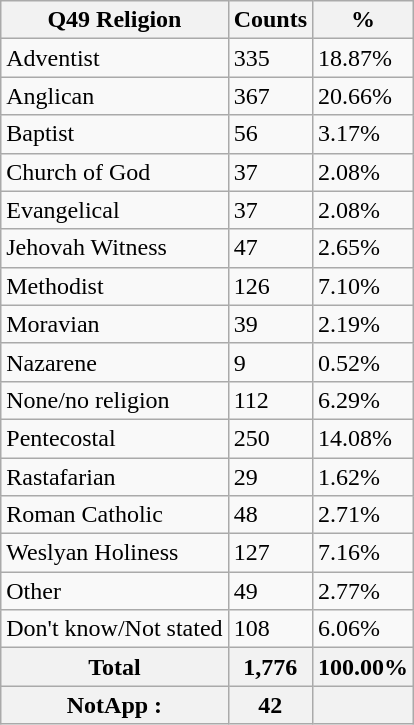<table class="wikitable sortable">
<tr>
<th>Q49 Religion</th>
<th>Counts</th>
<th>%</th>
</tr>
<tr>
<td>Adventist</td>
<td>335</td>
<td>18.87%</td>
</tr>
<tr>
<td>Anglican</td>
<td>367</td>
<td>20.66%</td>
</tr>
<tr>
<td>Baptist</td>
<td>56</td>
<td>3.17%</td>
</tr>
<tr>
<td>Church of God</td>
<td>37</td>
<td>2.08%</td>
</tr>
<tr>
<td>Evangelical</td>
<td>37</td>
<td>2.08%</td>
</tr>
<tr>
<td>Jehovah Witness</td>
<td>47</td>
<td>2.65%</td>
</tr>
<tr>
<td>Methodist</td>
<td>126</td>
<td>7.10%</td>
</tr>
<tr>
<td>Moravian</td>
<td>39</td>
<td>2.19%</td>
</tr>
<tr>
<td>Nazarene</td>
<td>9</td>
<td>0.52%</td>
</tr>
<tr>
<td>None/no religion</td>
<td>112</td>
<td>6.29%</td>
</tr>
<tr>
<td>Pentecostal</td>
<td>250</td>
<td>14.08%</td>
</tr>
<tr>
<td>Rastafarian</td>
<td>29</td>
<td>1.62%</td>
</tr>
<tr>
<td>Roman Catholic</td>
<td>48</td>
<td>2.71%</td>
</tr>
<tr>
<td>Weslyan Holiness</td>
<td>127</td>
<td>7.16%</td>
</tr>
<tr>
<td>Other</td>
<td>49</td>
<td>2.77%</td>
</tr>
<tr>
<td>Don't know/Not stated</td>
<td>108</td>
<td>6.06%</td>
</tr>
<tr>
<th>Total</th>
<th>1,776</th>
<th>100.00%</th>
</tr>
<tr>
<th>NotApp :</th>
<th>42</th>
<th></th>
</tr>
</table>
